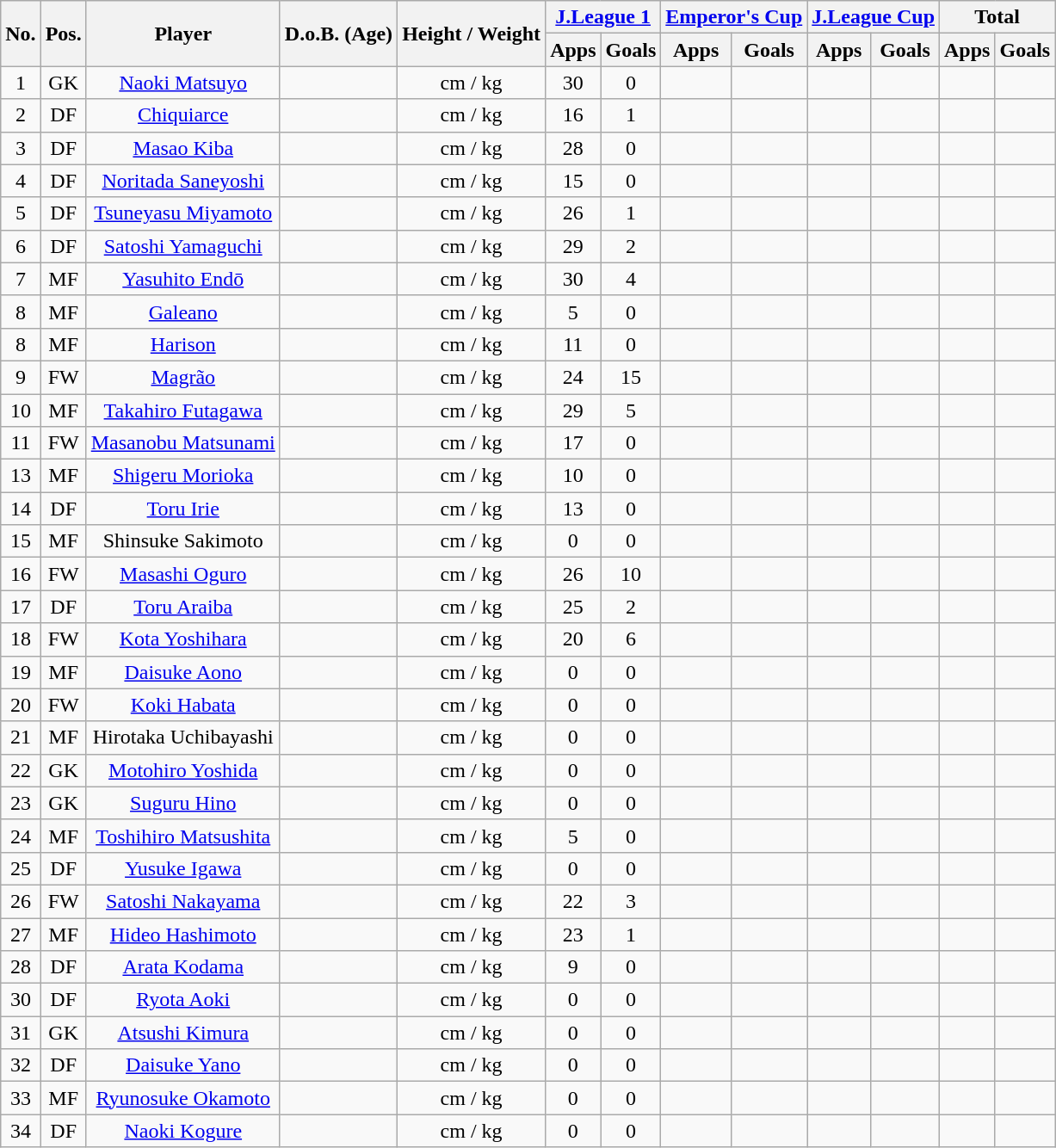<table class="wikitable" style="text-align:center;">
<tr>
<th rowspan="2">No.</th>
<th rowspan="2">Pos.</th>
<th rowspan="2">Player</th>
<th rowspan="2">D.o.B. (Age)</th>
<th rowspan="2">Height / Weight</th>
<th colspan="2"><a href='#'>J.League 1</a></th>
<th colspan="2"><a href='#'>Emperor's Cup</a></th>
<th colspan="2"><a href='#'>J.League Cup</a></th>
<th colspan="2">Total</th>
</tr>
<tr>
<th>Apps</th>
<th>Goals</th>
<th>Apps</th>
<th>Goals</th>
<th>Apps</th>
<th>Goals</th>
<th>Apps</th>
<th>Goals</th>
</tr>
<tr>
<td>1</td>
<td>GK</td>
<td><a href='#'>Naoki Matsuyo</a></td>
<td></td>
<td>cm / kg</td>
<td>30</td>
<td>0</td>
<td></td>
<td></td>
<td></td>
<td></td>
<td></td>
<td></td>
</tr>
<tr>
<td>2</td>
<td>DF</td>
<td><a href='#'>Chiquiarce</a></td>
<td></td>
<td>cm / kg</td>
<td>16</td>
<td>1</td>
<td></td>
<td></td>
<td></td>
<td></td>
<td></td>
<td></td>
</tr>
<tr>
<td>3</td>
<td>DF</td>
<td><a href='#'>Masao Kiba</a></td>
<td></td>
<td>cm / kg</td>
<td>28</td>
<td>0</td>
<td></td>
<td></td>
<td></td>
<td></td>
<td></td>
<td></td>
</tr>
<tr>
<td>4</td>
<td>DF</td>
<td><a href='#'>Noritada Saneyoshi</a></td>
<td></td>
<td>cm / kg</td>
<td>15</td>
<td>0</td>
<td></td>
<td></td>
<td></td>
<td></td>
<td></td>
<td></td>
</tr>
<tr>
<td>5</td>
<td>DF</td>
<td><a href='#'>Tsuneyasu Miyamoto</a></td>
<td></td>
<td>cm / kg</td>
<td>26</td>
<td>1</td>
<td></td>
<td></td>
<td></td>
<td></td>
<td></td>
<td></td>
</tr>
<tr>
<td>6</td>
<td>DF</td>
<td><a href='#'>Satoshi Yamaguchi</a></td>
<td></td>
<td>cm / kg</td>
<td>29</td>
<td>2</td>
<td></td>
<td></td>
<td></td>
<td></td>
<td></td>
<td></td>
</tr>
<tr>
<td>7</td>
<td>MF</td>
<td><a href='#'>Yasuhito Endō</a></td>
<td></td>
<td>cm / kg</td>
<td>30</td>
<td>4</td>
<td></td>
<td></td>
<td></td>
<td></td>
<td></td>
<td></td>
</tr>
<tr>
<td>8</td>
<td>MF</td>
<td><a href='#'>Galeano</a></td>
<td></td>
<td>cm / kg</td>
<td>5</td>
<td>0</td>
<td></td>
<td></td>
<td></td>
<td></td>
<td></td>
<td></td>
</tr>
<tr>
<td>8</td>
<td>MF</td>
<td><a href='#'>Harison</a></td>
<td></td>
<td>cm / kg</td>
<td>11</td>
<td>0</td>
<td></td>
<td></td>
<td></td>
<td></td>
<td></td>
<td></td>
</tr>
<tr>
<td>9</td>
<td>FW</td>
<td><a href='#'>Magrão</a></td>
<td></td>
<td>cm / kg</td>
<td>24</td>
<td>15</td>
<td></td>
<td></td>
<td></td>
<td></td>
<td></td>
<td></td>
</tr>
<tr>
<td>10</td>
<td>MF</td>
<td><a href='#'>Takahiro Futagawa</a></td>
<td></td>
<td>cm / kg</td>
<td>29</td>
<td>5</td>
<td></td>
<td></td>
<td></td>
<td></td>
<td></td>
<td></td>
</tr>
<tr>
<td>11</td>
<td>FW</td>
<td><a href='#'>Masanobu Matsunami</a></td>
<td></td>
<td>cm / kg</td>
<td>17</td>
<td>0</td>
<td></td>
<td></td>
<td></td>
<td></td>
<td></td>
<td></td>
</tr>
<tr>
<td>13</td>
<td>MF</td>
<td><a href='#'>Shigeru Morioka</a></td>
<td></td>
<td>cm / kg</td>
<td>10</td>
<td>0</td>
<td></td>
<td></td>
<td></td>
<td></td>
<td></td>
<td></td>
</tr>
<tr>
<td>14</td>
<td>DF</td>
<td><a href='#'>Toru Irie</a></td>
<td></td>
<td>cm / kg</td>
<td>13</td>
<td>0</td>
<td></td>
<td></td>
<td></td>
<td></td>
<td></td>
<td></td>
</tr>
<tr>
<td>15</td>
<td>MF</td>
<td>Shinsuke Sakimoto</td>
<td></td>
<td>cm / kg</td>
<td>0</td>
<td>0</td>
<td></td>
<td></td>
<td></td>
<td></td>
<td></td>
<td></td>
</tr>
<tr>
<td>16</td>
<td>FW</td>
<td><a href='#'>Masashi Oguro</a></td>
<td></td>
<td>cm / kg</td>
<td>26</td>
<td>10</td>
<td></td>
<td></td>
<td></td>
<td></td>
<td></td>
<td></td>
</tr>
<tr>
<td>17</td>
<td>DF</td>
<td><a href='#'>Toru Araiba</a></td>
<td></td>
<td>cm / kg</td>
<td>25</td>
<td>2</td>
<td></td>
<td></td>
<td></td>
<td></td>
<td></td>
<td></td>
</tr>
<tr>
<td>18</td>
<td>FW</td>
<td><a href='#'>Kota Yoshihara</a></td>
<td></td>
<td>cm / kg</td>
<td>20</td>
<td>6</td>
<td></td>
<td></td>
<td></td>
<td></td>
<td></td>
<td></td>
</tr>
<tr>
<td>19</td>
<td>MF</td>
<td><a href='#'>Daisuke Aono</a></td>
<td></td>
<td>cm / kg</td>
<td>0</td>
<td>0</td>
<td></td>
<td></td>
<td></td>
<td></td>
<td></td>
<td></td>
</tr>
<tr>
<td>20</td>
<td>FW</td>
<td><a href='#'>Koki Habata</a></td>
<td></td>
<td>cm / kg</td>
<td>0</td>
<td>0</td>
<td></td>
<td></td>
<td></td>
<td></td>
<td></td>
<td></td>
</tr>
<tr>
<td>21</td>
<td>MF</td>
<td>Hirotaka Uchibayashi</td>
<td></td>
<td>cm / kg</td>
<td>0</td>
<td>0</td>
<td></td>
<td></td>
<td></td>
<td></td>
<td></td>
<td></td>
</tr>
<tr>
<td>22</td>
<td>GK</td>
<td><a href='#'>Motohiro Yoshida</a></td>
<td></td>
<td>cm / kg</td>
<td>0</td>
<td>0</td>
<td></td>
<td></td>
<td></td>
<td></td>
<td></td>
<td></td>
</tr>
<tr>
<td>23</td>
<td>GK</td>
<td><a href='#'>Suguru Hino</a></td>
<td></td>
<td>cm / kg</td>
<td>0</td>
<td>0</td>
<td></td>
<td></td>
<td></td>
<td></td>
<td></td>
<td></td>
</tr>
<tr>
<td>24</td>
<td>MF</td>
<td><a href='#'>Toshihiro Matsushita</a></td>
<td></td>
<td>cm / kg</td>
<td>5</td>
<td>0</td>
<td></td>
<td></td>
<td></td>
<td></td>
<td></td>
<td></td>
</tr>
<tr>
<td>25</td>
<td>DF</td>
<td><a href='#'>Yusuke Igawa</a></td>
<td></td>
<td>cm / kg</td>
<td>0</td>
<td>0</td>
<td></td>
<td></td>
<td></td>
<td></td>
<td></td>
<td></td>
</tr>
<tr>
<td>26</td>
<td>FW</td>
<td><a href='#'>Satoshi Nakayama</a></td>
<td></td>
<td>cm / kg</td>
<td>22</td>
<td>3</td>
<td></td>
<td></td>
<td></td>
<td></td>
<td></td>
<td></td>
</tr>
<tr>
<td>27</td>
<td>MF</td>
<td><a href='#'>Hideo Hashimoto</a></td>
<td></td>
<td>cm / kg</td>
<td>23</td>
<td>1</td>
<td></td>
<td></td>
<td></td>
<td></td>
<td></td>
<td></td>
</tr>
<tr>
<td>28</td>
<td>DF</td>
<td><a href='#'>Arata Kodama</a></td>
<td></td>
<td>cm / kg</td>
<td>9</td>
<td>0</td>
<td></td>
<td></td>
<td></td>
<td></td>
<td></td>
<td></td>
</tr>
<tr>
<td>30</td>
<td>DF</td>
<td><a href='#'>Ryota Aoki</a></td>
<td></td>
<td>cm / kg</td>
<td>0</td>
<td>0</td>
<td></td>
<td></td>
<td></td>
<td></td>
<td></td>
<td></td>
</tr>
<tr>
<td>31</td>
<td>GK</td>
<td><a href='#'>Atsushi Kimura</a></td>
<td></td>
<td>cm / kg</td>
<td>0</td>
<td>0</td>
<td></td>
<td></td>
<td></td>
<td></td>
<td></td>
<td></td>
</tr>
<tr>
<td>32</td>
<td>DF</td>
<td><a href='#'>Daisuke Yano</a></td>
<td></td>
<td>cm / kg</td>
<td>0</td>
<td>0</td>
<td></td>
<td></td>
<td></td>
<td></td>
<td></td>
<td></td>
</tr>
<tr>
<td>33</td>
<td>MF</td>
<td><a href='#'>Ryunosuke Okamoto</a></td>
<td></td>
<td>cm / kg</td>
<td>0</td>
<td>0</td>
<td></td>
<td></td>
<td></td>
<td></td>
<td></td>
<td></td>
</tr>
<tr>
<td>34</td>
<td>DF</td>
<td><a href='#'>Naoki Kogure</a></td>
<td></td>
<td>cm / kg</td>
<td>0</td>
<td>0</td>
<td></td>
<td></td>
<td></td>
<td></td>
<td></td>
<td></td>
</tr>
</table>
